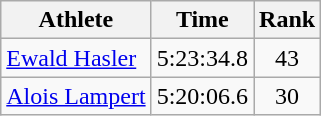<table class="wikitable">
<tr>
<th>Athlete</th>
<th>Time</th>
<th>Rank</th>
</tr>
<tr>
<td><a href='#'>Ewald Hasler</a></td>
<td>5:23:34.8</td>
<td align=center>43</td>
</tr>
<tr>
<td><a href='#'>Alois Lampert</a></td>
<td>5:20:06.6</td>
<td align=center>30</td>
</tr>
</table>
